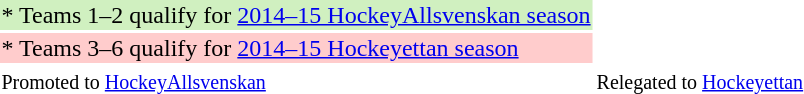<table>
<tr style="background: #D0F0C0;">
<td>* Teams 1–2 qualify for <a href='#'>2014–15 HockeyAllsvenskan season</a></td>
</tr>
<tr style="background: #FFCCCC;">
<td>* Teams 3–6 qualify for <a href='#'>2014–15 Hockeyettan season</a></td>
</tr>
<tr>
<td><small>  Promoted to <a href='#'>HockeyAllsvenskan</a></small></td>
<td><small>  Relegated to <a href='#'>Hockeyettan</a></small></td>
</tr>
</table>
